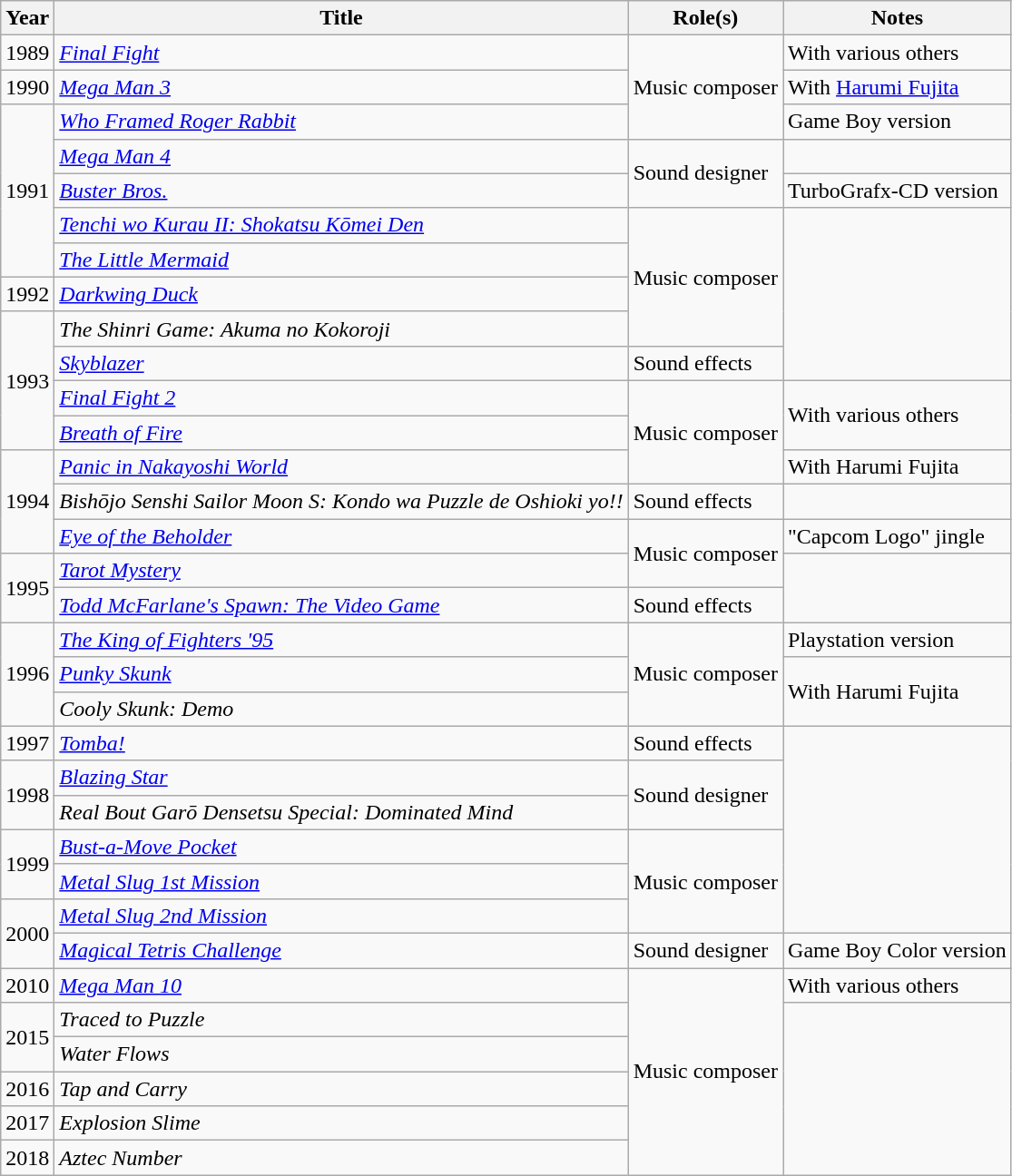<table class="wikitable">
<tr>
<th>Year</th>
<th>Title</th>
<th>Role(s)</th>
<th>Notes</th>
</tr>
<tr>
<td>1989</td>
<td><em><a href='#'>Final Fight</a></em></td>
<td rowspan="3">Music composer</td>
<td>With various others</td>
</tr>
<tr>
<td>1990</td>
<td><em><a href='#'>Mega Man 3</a></em></td>
<td>With <a href='#'>Harumi Fujita</a></td>
</tr>
<tr>
<td rowspan="5">1991</td>
<td><em><a href='#'>Who Framed Roger Rabbit</a></em></td>
<td>Game Boy version</td>
</tr>
<tr>
<td><em><a href='#'>Mega Man 4</a></em></td>
<td rowspan="2">Sound designer</td>
</tr>
<tr>
<td><em><a href='#'>Buster Bros.</a></em></td>
<td>TurboGrafx-CD version</td>
</tr>
<tr>
<td><em><a href='#'>Tenchi wo Kurau II: Shokatsu Kōmei Den</a></em></td>
<td rowspan="4">Music composer</td>
<td rowspan="5"></td>
</tr>
<tr>
<td><em><a href='#'>The Little Mermaid</a></em></td>
</tr>
<tr>
<td>1992</td>
<td><em><a href='#'>Darkwing Duck</a></em></td>
</tr>
<tr>
<td rowspan="4">1993</td>
<td><em>The Shinri Game: Akuma no Kokoroji</em></td>
</tr>
<tr>
<td><em><a href='#'>Skyblazer</a></em></td>
<td>Sound effects</td>
</tr>
<tr>
<td><em><a href='#'>Final Fight 2</a></em></td>
<td rowspan="3">Music composer</td>
<td rowspan="2">With various others</td>
</tr>
<tr>
<td><em><a href='#'>Breath of Fire</a></em></td>
</tr>
<tr>
<td rowspan="3">1994</td>
<td><em><a href='#'>Panic in Nakayoshi World</a></em></td>
<td>With Harumi Fujita</td>
</tr>
<tr>
<td><em>Bishōjo Senshi Sailor Moon S: Kondo wa Puzzle de Oshioki yo!!</em></td>
<td>Sound effects</td>
</tr>
<tr>
<td><em><a href='#'>Eye of the Beholder</a></em></td>
<td rowspan="2">Music composer</td>
<td>"Capcom Logo" jingle</td>
</tr>
<tr>
<td rowspan="2">1995</td>
<td><em><a href='#'>Tarot Mystery</a></em></td>
<td rowspan="2"></td>
</tr>
<tr>
<td><em><a href='#'>Todd McFarlane's Spawn: The Video Game</a></em></td>
<td>Sound effects</td>
</tr>
<tr>
<td rowspan="3">1996</td>
<td><em><a href='#'>The King of Fighters '95</a></em></td>
<td rowspan="3">Music composer</td>
<td>Playstation version</td>
</tr>
<tr>
<td><em><a href='#'>Punky Skunk</a></em></td>
<td rowspan="2">With Harumi Fujita</td>
</tr>
<tr>
<td><em>Cooly Skunk: Demo</em></td>
</tr>
<tr>
<td>1997</td>
<td><em><a href='#'>Tomba!</a></em></td>
<td>Sound effects</td>
<td rowspan="6"></td>
</tr>
<tr>
<td rowspan="2">1998</td>
<td><em><a href='#'>Blazing Star</a></em></td>
<td rowspan="2">Sound designer</td>
</tr>
<tr>
<td><em>Real Bout Garō Densetsu Special: Dominated Mind</em></td>
</tr>
<tr>
<td rowspan="2">1999</td>
<td><em><a href='#'>Bust-a-Move Pocket</a></em></td>
<td rowspan="3">Music composer</td>
</tr>
<tr>
<td><em><a href='#'>Metal Slug 1st Mission</a></em></td>
</tr>
<tr>
<td rowspan="2">2000</td>
<td><em><a href='#'>Metal Slug 2nd Mission</a></em></td>
</tr>
<tr>
<td><em><a href='#'>Magical Tetris Challenge</a></em></td>
<td>Sound designer</td>
<td>Game Boy Color version</td>
</tr>
<tr>
<td>2010</td>
<td><em><a href='#'>Mega Man 10</a></em></td>
<td rowspan="6">Music composer</td>
<td>With various others</td>
</tr>
<tr>
<td rowspan="2">2015</td>
<td><em>Traced to Puzzle</em></td>
</tr>
<tr>
<td><em>Water Flows</em></td>
</tr>
<tr>
<td>2016</td>
<td><em>Tap and Carry</em></td>
</tr>
<tr>
<td>2017</td>
<td><em>Explosion Slime</em></td>
</tr>
<tr>
<td>2018</td>
<td><em>Aztec Number</em></td>
</tr>
</table>
